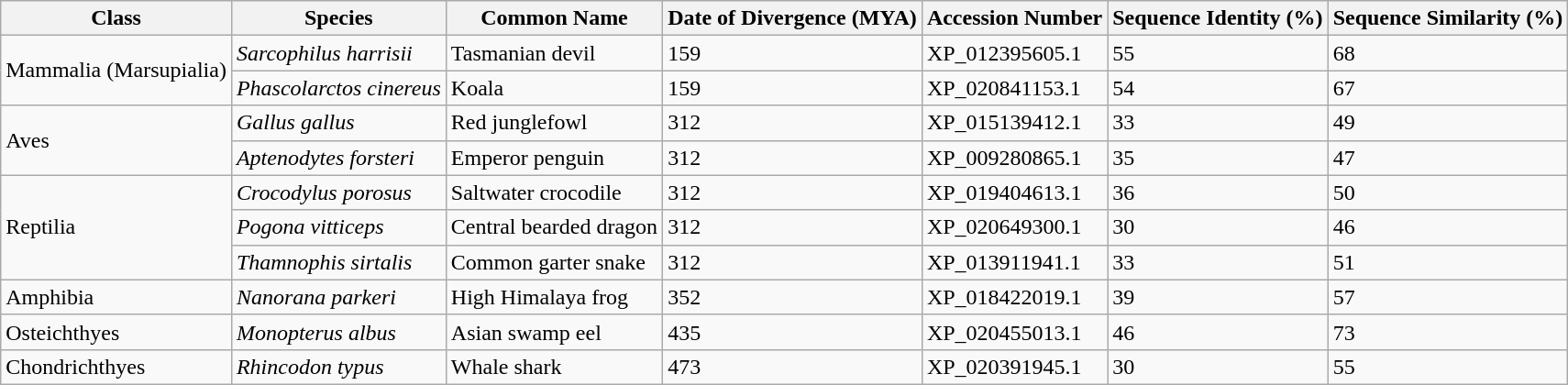<table class="wikitable">
<tr>
<th>Class</th>
<th>Species</th>
<th>Common Name</th>
<th>Date of Divergence (MYA)</th>
<th>Accession Number</th>
<th>Sequence Identity (%)</th>
<th>Sequence Similarity (%)</th>
</tr>
<tr>
<td rowspan="2">Mammalia (Marsupialia)</td>
<td><em>Sarcophilus  harrisii</em></td>
<td>Tasmanian  devil</td>
<td>159</td>
<td>XP_012395605.1</td>
<td>55</td>
<td>68</td>
</tr>
<tr>
<td><em>Phascolarctos  cinereus</em></td>
<td>Koala</td>
<td>159</td>
<td>XP_020841153.1</td>
<td>54</td>
<td>67</td>
</tr>
<tr>
<td rowspan="2">Aves</td>
<td><em>Gallus  gallus</em></td>
<td>Red  junglefowl</td>
<td>312</td>
<td>XP_015139412.1</td>
<td>33</td>
<td>49</td>
</tr>
<tr>
<td><em>Aptenodytes  forsteri</em></td>
<td>Emperor  penguin</td>
<td>312</td>
<td>XP_009280865.1</td>
<td>35</td>
<td>47</td>
</tr>
<tr>
<td rowspan="3">Reptilia</td>
<td><em>Crocodylus  porosus</em></td>
<td>Saltwater  crocodile</td>
<td>312</td>
<td>XP_019404613.1</td>
<td>36</td>
<td>50</td>
</tr>
<tr>
<td><em>Pogona  vitticeps</em></td>
<td>Central  bearded dragon</td>
<td>312</td>
<td>XP_020649300.1</td>
<td>30</td>
<td>46</td>
</tr>
<tr>
<td><em>Thamnophis  sirtalis</em></td>
<td>Common  garter snake</td>
<td>312</td>
<td>XP_013911941.1</td>
<td>33</td>
<td>51</td>
</tr>
<tr>
<td>Amphibia</td>
<td><em>Nanorana  parkeri</em></td>
<td>High  Himalaya frog</td>
<td>352</td>
<td>XP_018422019.1</td>
<td>39</td>
<td>57</td>
</tr>
<tr>
<td>Osteichthyes</td>
<td><em>Monopterus  albus</em></td>
<td>Asian  swamp eel</td>
<td>435</td>
<td>XP_020455013.1</td>
<td>46</td>
<td>73</td>
</tr>
<tr>
<td>Chondrichthyes</td>
<td><em>Rhincodon  typus</em></td>
<td>Whale  shark</td>
<td>473</td>
<td>XP_020391945.1</td>
<td>30</td>
<td>55</td>
</tr>
</table>
